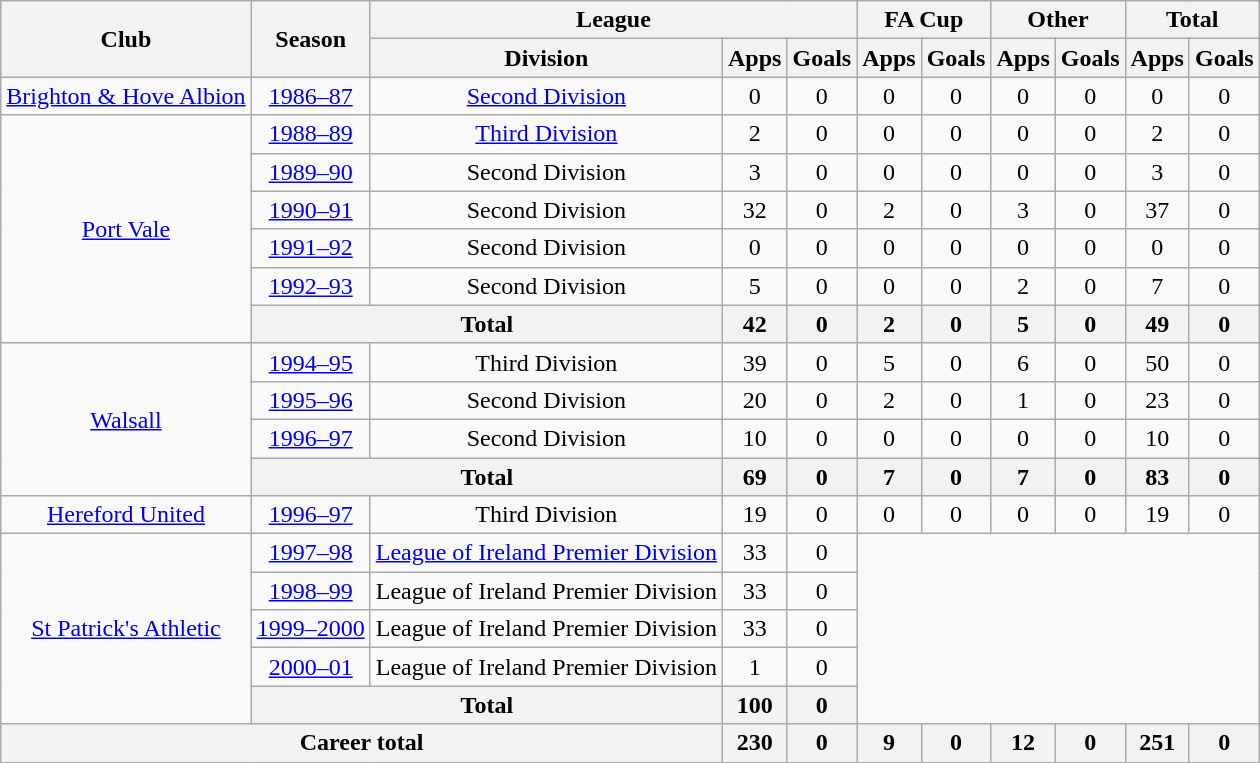<table class="wikitable" style="text-align: center;">
<tr>
<th rowspan="2">Club</th>
<th rowspan="2">Season</th>
<th colspan="3">League</th>
<th colspan="2">FA Cup</th>
<th colspan="2">Other</th>
<th colspan="2">Total</th>
</tr>
<tr>
<th>Division</th>
<th>Apps</th>
<th>Goals</th>
<th>Apps</th>
<th>Goals</th>
<th>Apps</th>
<th>Goals</th>
<th>Apps</th>
<th>Goals</th>
</tr>
<tr>
<td><a href='#'>Brighton & Hove Albion</a></td>
<td><a href='#'>1986–87</a></td>
<td><a href='#'>Second Division</a></td>
<td>0</td>
<td>0</td>
<td>0</td>
<td>0</td>
<td>0</td>
<td>0</td>
<td>0</td>
<td>0</td>
</tr>
<tr>
<td rowspan="6"><a href='#'>Port Vale</a></td>
<td><a href='#'>1988–89</a></td>
<td><a href='#'>Third Division</a></td>
<td>2</td>
<td>0</td>
<td>0</td>
<td>0</td>
<td>0</td>
<td>0</td>
<td>2</td>
<td>0</td>
</tr>
<tr>
<td><a href='#'>1989–90</a></td>
<td>Second Division</td>
<td>3</td>
<td>0</td>
<td>0</td>
<td>0</td>
<td>0</td>
<td>0</td>
<td>3</td>
<td>0</td>
</tr>
<tr>
<td><a href='#'>1990–91</a></td>
<td>Second Division</td>
<td>32</td>
<td>0</td>
<td>2</td>
<td>0</td>
<td>3</td>
<td>0</td>
<td>37</td>
<td>0</td>
</tr>
<tr>
<td><a href='#'>1991–92</a></td>
<td>Second Division</td>
<td>0</td>
<td>0</td>
<td>0</td>
<td>0</td>
<td>0</td>
<td>0</td>
<td>0</td>
<td>0</td>
</tr>
<tr>
<td><a href='#'>1992–93</a></td>
<td>Second Division</td>
<td>5</td>
<td>0</td>
<td>0</td>
<td>0</td>
<td>2</td>
<td>0</td>
<td>7</td>
<td>0</td>
</tr>
<tr>
<th colspan="2">Total</th>
<th>42</th>
<th>0</th>
<th>2</th>
<th>0</th>
<th>5</th>
<th>0</th>
<th>49</th>
<th>0</th>
</tr>
<tr>
<td rowspan="4"><a href='#'>Walsall</a></td>
<td><a href='#'>1994–95</a></td>
<td>Third Division</td>
<td>39</td>
<td>0</td>
<td>5</td>
<td>0</td>
<td>6</td>
<td>0</td>
<td>50</td>
<td>0</td>
</tr>
<tr>
<td><a href='#'>1995–96</a></td>
<td>Second Division</td>
<td>20</td>
<td>0</td>
<td>2</td>
<td>0</td>
<td>1</td>
<td>0</td>
<td>23</td>
<td>0</td>
</tr>
<tr>
<td><a href='#'>1996–97</a></td>
<td>Second Division</td>
<td>10</td>
<td>0</td>
<td>0</td>
<td>0</td>
<td>0</td>
<td>0</td>
<td>10</td>
<td>0</td>
</tr>
<tr>
<th colspan="2">Total</th>
<th>69</th>
<th>0</th>
<th>7</th>
<th>0</th>
<th>7</th>
<th>0</th>
<th>83</th>
<th>0</th>
</tr>
<tr>
<td><a href='#'>Hereford United</a></td>
<td><a href='#'>1996–97</a></td>
<td>Third Division</td>
<td>19</td>
<td>0</td>
<td>0</td>
<td>0</td>
<td>0</td>
<td>0</td>
<td>19</td>
<td>0</td>
</tr>
<tr>
<td rowspan="5"><a href='#'>St Patrick's Athletic</a></td>
<td><a href='#'>1997–98</a></td>
<td><a href='#'>League of Ireland Premier Division</a></td>
<td>33</td>
<td>0</td>
</tr>
<tr>
<td><a href='#'>1998–99</a></td>
<td>League of Ireland Premier Division</td>
<td>33</td>
<td>0</td>
</tr>
<tr>
<td><a href='#'>1999–2000</a></td>
<td>League of Ireland Premier Division</td>
<td>33</td>
<td>0</td>
</tr>
<tr>
<td><a href='#'>2000–01</a></td>
<td>League of Ireland Premier Division</td>
<td>1</td>
<td>0</td>
</tr>
<tr>
<th colspan="2">Total</th>
<th>100</th>
<th>0</th>
</tr>
<tr>
<th colspan="3">Career total</th>
<th>230</th>
<th>0</th>
<th>9</th>
<th>0</th>
<th>12</th>
<th>0</th>
<th>251</th>
<th>0</th>
</tr>
</table>
